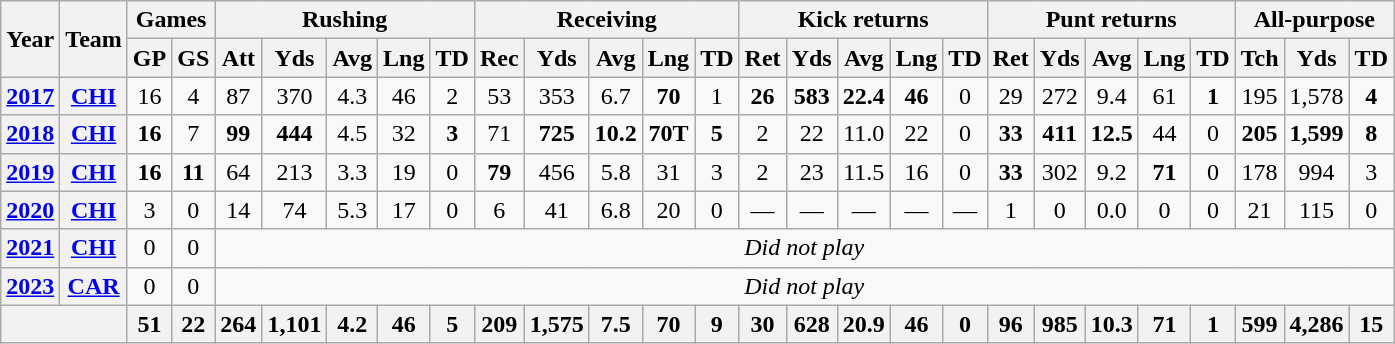<table class= "wikitable" style="text-align:center;">
<tr>
<th rowspan="2">Year</th>
<th rowspan="2">Team</th>
<th colspan="2">Games</th>
<th colspan="5">Rushing</th>
<th colspan="5">Receiving</th>
<th colspan="5">Kick returns</th>
<th colspan="5">Punt returns</th>
<th colspan="3">All-purpose</th>
</tr>
<tr>
<th>GP</th>
<th>GS</th>
<th>Att</th>
<th>Yds</th>
<th>Avg</th>
<th>Lng</th>
<th>TD</th>
<th>Rec</th>
<th>Yds</th>
<th>Avg</th>
<th>Lng</th>
<th>TD</th>
<th>Ret</th>
<th>Yds</th>
<th>Avg</th>
<th>Lng</th>
<th>TD</th>
<th>Ret</th>
<th>Yds</th>
<th>Avg</th>
<th>Lng</th>
<th>TD</th>
<th>Tch</th>
<th>Yds</th>
<th>TD</th>
</tr>
<tr>
<th><a href='#'>2017</a></th>
<th><a href='#'>CHI</a></th>
<td>16</td>
<td>4</td>
<td>87</td>
<td>370</td>
<td>4.3</td>
<td>46</td>
<td>2</td>
<td>53</td>
<td>353</td>
<td>6.7</td>
<td><strong>70</strong></td>
<td>1</td>
<td><strong>26</strong></td>
<td><strong>583</strong></td>
<td><strong>22.4</strong></td>
<td><strong>46</strong></td>
<td>0</td>
<td>29</td>
<td>272</td>
<td>9.4</td>
<td>61</td>
<td><strong>1</strong></td>
<td>195</td>
<td>1,578</td>
<td><strong>4</strong></td>
</tr>
<tr>
<th><a href='#'>2018</a></th>
<th><a href='#'>CHI</a></th>
<td><strong>16</strong></td>
<td>7</td>
<td><strong>99</strong></td>
<td><strong>444</strong></td>
<td>4.5</td>
<td>32</td>
<td><strong>3</strong></td>
<td>71</td>
<td><strong>725</strong></td>
<td><strong>10.2</strong></td>
<td><strong>70T</strong></td>
<td><strong>5</strong></td>
<td>2</td>
<td>22</td>
<td>11.0</td>
<td>22</td>
<td>0</td>
<td><strong>33</strong></td>
<td><strong>411</strong></td>
<td><strong>12.5</strong></td>
<td>44</td>
<td>0</td>
<td><strong>205</strong></td>
<td><strong>1,599</strong></td>
<td><strong>8</strong></td>
</tr>
<tr>
<th><a href='#'>2019</a></th>
<th><a href='#'>CHI</a></th>
<td><strong>16</strong></td>
<td><strong>11</strong></td>
<td>64</td>
<td>213</td>
<td>3.3</td>
<td>19</td>
<td>0</td>
<td><strong>79</strong></td>
<td>456</td>
<td>5.8</td>
<td>31</td>
<td>3</td>
<td>2</td>
<td>23</td>
<td>11.5</td>
<td>16</td>
<td>0</td>
<td><strong>33</strong></td>
<td>302</td>
<td>9.2</td>
<td><strong>71</strong></td>
<td>0</td>
<td>178</td>
<td>994</td>
<td>3</td>
</tr>
<tr>
<th><a href='#'>2020</a></th>
<th><a href='#'>CHI</a></th>
<td>3</td>
<td>0</td>
<td>14</td>
<td>74</td>
<td>5.3</td>
<td>17</td>
<td>0</td>
<td>6</td>
<td>41</td>
<td>6.8</td>
<td>20</td>
<td>0</td>
<td>—</td>
<td>—</td>
<td>—</td>
<td>—</td>
<td>—</td>
<td>1</td>
<td>0</td>
<td>0.0</td>
<td>0</td>
<td>0</td>
<td>21</td>
<td>115</td>
<td>0</td>
</tr>
<tr>
<th><a href='#'>2021</a></th>
<th><a href='#'>CHI</a></th>
<td>0</td>
<td>0</td>
<td colspan="23"><em>Did not play</em></td>
</tr>
<tr>
<th><a href='#'>2023</a></th>
<th><a href='#'>CAR</a></th>
<td>0</td>
<td>0</td>
<td colspan="23"><em>Did not play</em></td>
</tr>
<tr>
<th colspan="2"></th>
<th>51</th>
<th>22</th>
<th>264</th>
<th>1,101</th>
<th>4.2</th>
<th>46</th>
<th>5</th>
<th>209</th>
<th>1,575</th>
<th>7.5</th>
<th>70</th>
<th>9</th>
<th>30</th>
<th>628</th>
<th>20.9</th>
<th>46</th>
<th>0</th>
<th>96</th>
<th>985</th>
<th>10.3</th>
<th>71</th>
<th>1</th>
<th>599</th>
<th>4,286</th>
<th>15</th>
</tr>
</table>
